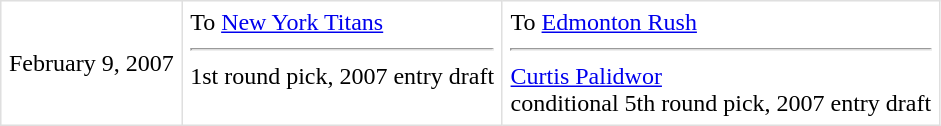<table border=1 style="border-collapse:collapse" bordercolor="#DFDFDF"  cellpadding="5">
<tr>
<td>February 9, 2007<br></td>
<td valign="top">To <a href='#'>New York Titans</a> <hr> 1st round pick, 2007 entry draft</td>
<td valign="top">To <a href='#'>Edmonton Rush</a> <hr><a href='#'>Curtis Palidwor</a><br>conditional 5th round pick, 2007 entry draft</td>
</tr>
</table>
